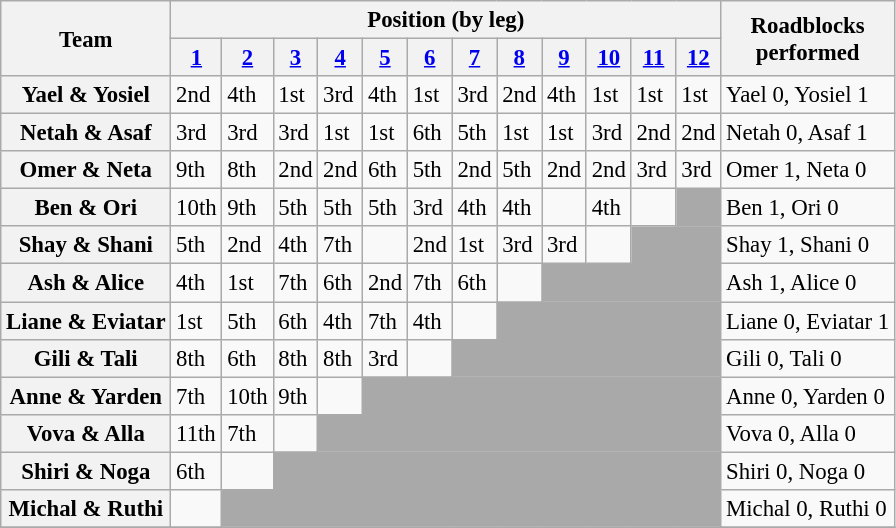<table class=wikitable style="white-space:nowrap; font-size:95%;">
<tr>
<th rowspan=2>Team</th>
<th colspan=12>Position (by leg)</th>
<th rowspan=2>Roadblocks<br>performed</th>
</tr>
<tr>
<th><a href='#'>1</a></th>
<th><a href='#'>2</a></th>
<th><a href='#'>3</a></th>
<th><a href='#'>4</a></th>
<th><a href='#'>5</a></th>
<th><a href='#'>6</a></th>
<th><a href='#'>7</a></th>
<th><a href='#'>8</a></th>
<th><a href='#'>9</a></th>
<th><a href='#'>10</a></th>
<th><a href='#'>11</a></th>
<th><a href='#'>12</a></th>
</tr>
<tr>
<th>Yael & Yosiel</th>
<td>2nd</td>
<td>4th</td>
<td>1st</td>
<td>3rd</td>
<td>4th</td>
<td>1st</td>
<td>3rd</td>
<td>2nd</td>
<td>4th</td>
<td>1st</td>
<td>1st</td>
<td>1st</td>
<td>Yael 0, Yosiel 1</td>
</tr>
<tr>
<th>Netah & Asaf</th>
<td>3rd</td>
<td>3rd</td>
<td>3rd</td>
<td>1st</td>
<td>1st</td>
<td>6th</td>
<td>5th</td>
<td>1st</td>
<td>1st</td>
<td>3rd</td>
<td>2nd</td>
<td>2nd</td>
<td>Netah 0, Asaf 1</td>
</tr>
<tr>
<th>Omer & Neta</th>
<td>9th</td>
<td>8th</td>
<td>2nd</td>
<td>2nd</td>
<td>6th</td>
<td>5th</td>
<td>2nd</td>
<td>5th</td>
<td>2nd</td>
<td>2nd</td>
<td>3rd</td>
<td>3rd</td>
<td>Omer 1, Neta 0</td>
</tr>
<tr>
<th>Ben & Ori</th>
<td>10th</td>
<td>9th</td>
<td>5th</td>
<td>5th</td>
<td>5th</td>
<td>3rd</td>
<td>4th</td>
<td>4th</td>
<td></td>
<td>4th</td>
<td></td>
<td colspan="1" bgcolor="darkgray"></td>
<td>Ben 1, Ori 0</td>
</tr>
<tr>
<th>Shay & Shani</th>
<td>5th</td>
<td>2nd</td>
<td>4th</td>
<td>7th</td>
<td></td>
<td>2nd</td>
<td>1st</td>
<td>3rd</td>
<td>3rd</td>
<td></td>
<td colspan="2" bgcolor="darkgray"></td>
<td>Shay 1, Shani 0</td>
</tr>
<tr>
<th>Ash & Alice</th>
<td>4th</td>
<td>1st</td>
<td>7th</td>
<td>6th</td>
<td>2nd</td>
<td>7th</td>
<td>6th</td>
<td></td>
<td colspan="4" bgcolor="darkgray"></td>
<td>Ash 1, Alice 0</td>
</tr>
<tr>
<th>Liane & Eviatar</th>
<td>1st</td>
<td>5th</td>
<td>6th</td>
<td>4th</td>
<td>7th</td>
<td>4th</td>
<td></td>
<td colspan="5" bgcolor="darkgray"></td>
<td>Liane 0, Eviatar 1</td>
</tr>
<tr>
<th>Gili & Tali</th>
<td>8th</td>
<td>6th</td>
<td>8th</td>
<td>8th</td>
<td>3rd</td>
<td></td>
<td colspan="6" bgcolor="darkgray"></td>
<td>Gili 0, Tali 0</td>
</tr>
<tr>
<th>Anne & Yarden</th>
<td>7th</td>
<td>10th</td>
<td>9th</td>
<td></td>
<td colspan="8" bgcolor="darkgray"></td>
<td>Anne 0, Yarden 0</td>
</tr>
<tr>
<th>Vova & Alla</th>
<td>11th</td>
<td>7th</td>
<td></td>
<td colspan="9" bgcolor="darkgray"></td>
<td>Vova 0, Alla 0</td>
</tr>
<tr>
<th>Shiri & Noga</th>
<td>6th</td>
<td></td>
<td colspan="10" bgcolor="darkgray"></td>
<td>Shiri 0, Noga 0</td>
</tr>
<tr>
<th>Michal & Ruthi</th>
<td></td>
<td colspan="11" bgcolor="darkgray"></td>
<td>Michal 0, Ruthi 0</td>
</tr>
<tr>
</tr>
</table>
